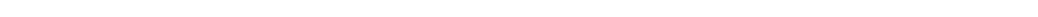<table style="width:88%; text-align:center;">
<tr style="color:white;">
<td style="background:"><strong>89</strong></td>
<td style="background:"><strong>3</strong></td>
<td style="background:"><strong>60</strong></td>
</tr>
</table>
